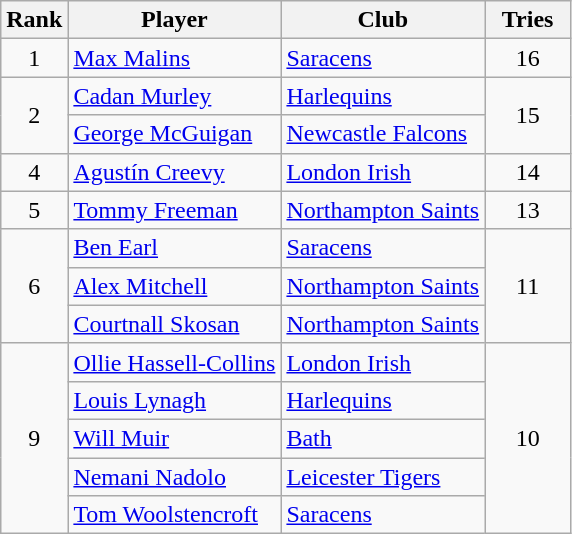<table class="wikitable" style="text-align:center">
<tr>
<th>Rank</th>
<th>Player</th>
<th>Club</th>
<th style="width:50px;">Tries</th>
</tr>
<tr>
<td>1</td>
<td align=left> <a href='#'>Max Malins</a></td>
<td align=left><a href='#'>Saracens</a></td>
<td>16</td>
</tr>
<tr>
<td rowspan=2>2</td>
<td align=left> <a href='#'>Cadan Murley</a></td>
<td align=left><a href='#'>Harlequins</a></td>
<td rowspan=2>15</td>
</tr>
<tr>
<td align=left> <a href='#'>George McGuigan</a></td>
<td align=left><a href='#'>Newcastle Falcons</a></td>
</tr>
<tr>
<td>4</td>
<td align=left> <a href='#'>Agustín Creevy</a></td>
<td align=left><a href='#'>London Irish</a></td>
<td>14</td>
</tr>
<tr>
<td>5</td>
<td align=left> <a href='#'>Tommy Freeman</a></td>
<td align=left><a href='#'>Northampton Saints</a></td>
<td>13</td>
</tr>
<tr>
<td rowspan=3>6</td>
<td align=left> <a href='#'>Ben Earl</a></td>
<td align=left><a href='#'>Saracens</a></td>
<td rowspan=3>11</td>
</tr>
<tr>
<td align=left> <a href='#'>Alex Mitchell</a></td>
<td align=left><a href='#'>Northampton Saints</a></td>
</tr>
<tr>
<td align=left> <a href='#'>Courtnall Skosan</a></td>
<td align=left><a href='#'>Northampton Saints</a></td>
</tr>
<tr>
<td rowspan=5>9</td>
<td align=left> <a href='#'>Ollie Hassell-Collins</a></td>
<td align=left><a href='#'>London Irish</a></td>
<td rowspan=5>10</td>
</tr>
<tr>
<td align=left> <a href='#'>Louis Lynagh</a></td>
<td align=left><a href='#'>Harlequins</a></td>
</tr>
<tr>
<td align=left> <a href='#'>Will Muir</a></td>
<td align=left><a href='#'>Bath</a></td>
</tr>
<tr>
<td align=left> <a href='#'>Nemani Nadolo</a></td>
<td align=left><a href='#'>Leicester Tigers</a></td>
</tr>
<tr>
<td align=left> <a href='#'>Tom Woolstencroft</a></td>
<td align=left><a href='#'>Saracens</a></td>
</tr>
</table>
